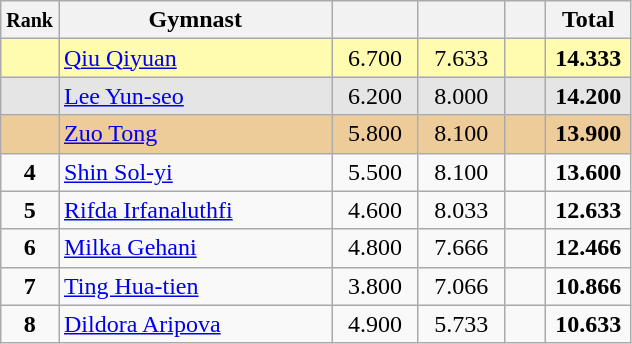<table style="text-align:center;" class="wikitable sortable">
<tr>
<th scope="col" style="width:15px;"><small>Rank</small></th>
<th scope="col" style="width:175px;">Gymnast</th>
<th scope="col" style="width:50px;"><small></small></th>
<th scope="col" style="width:50px;"><small></small></th>
<th scope="col" style="width:20px;"><small></small></th>
<th scope="col" style="width:50px;">Total</th>
</tr>
<tr style="background:#fffcaf;">
<td scope="row" style="text-align:center"><strong></strong></td>
<td style=text-align:left;"> <a href='#'>Qiu Qiyuan</a></td>
<td>6.700</td>
<td>7.633</td>
<td></td>
<td><strong>14.333</strong></td>
</tr>
<tr style="background:#e5e5e5;">
<td scope="row" style="text-align:center"><strong></strong></td>
<td style=text-align:left;"> <a href='#'>Lee Yun-seo</a></td>
<td>6.200</td>
<td>8.000</td>
<td></td>
<td><strong>14.200</strong></td>
</tr>
<tr style="background:#ec9;">
<td scope="row" style="text-align:center"><strong></strong></td>
<td style=text-align:left;"> <a href='#'>Zuo Tong</a></td>
<td>5.800</td>
<td>8.100</td>
<td></td>
<td><strong>13.900</strong></td>
</tr>
<tr>
<td scope="row" style="text-align:center"><strong>4</strong></td>
<td style=text-align:left;"> <a href='#'>Shin Sol-yi</a></td>
<td>5.500</td>
<td>8.100</td>
<td></td>
<td><strong>13.600</strong></td>
</tr>
<tr>
<td scope="row" style="text-align:center"><strong>5</strong></td>
<td style=text-align:left;"> <a href='#'>Rifda Irfanaluthfi</a></td>
<td>4.600</td>
<td>8.033</td>
<td></td>
<td><strong>12.633</strong></td>
</tr>
<tr>
<td scope="row" style="text-align:center"><strong>6</strong></td>
<td style=text-align:left;"> <a href='#'>Milka Gehani</a></td>
<td>4.800</td>
<td>7.666</td>
<td></td>
<td><strong>12.466</strong></td>
</tr>
<tr>
<td scope="row" style="text-align:center"><strong>7</strong></td>
<td style=text-align:left;"> <a href='#'>Ting Hua-tien</a></td>
<td>3.800</td>
<td>7.066</td>
<td></td>
<td><strong>10.866</strong></td>
</tr>
<tr>
<td scope="row" style="text-align:center"><strong>8</strong></td>
<td style=text-align:left;"> <a href='#'>Dildora Aripova</a></td>
<td>4.900</td>
<td>5.733</td>
<td></td>
<td><strong>10.633</strong></td>
</tr>
</table>
